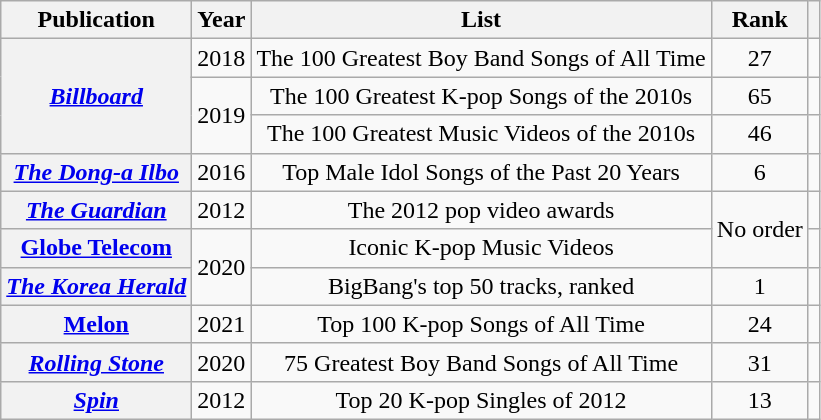<table class="wikitable plainrowheaders sortable" style="text-align:center">
<tr>
<th>Publication</th>
<th>Year</th>
<th>List</th>
<th>Rank</th>
<th scope="col" class="unsortable"></th>
</tr>
<tr>
<th rowspan="3" scope="row"><em><a href='#'>Billboard</a></em></th>
<td>2018</td>
<td>The 100 Greatest Boy Band Songs of All Time</td>
<td align="center">27</td>
<td align="center"></td>
</tr>
<tr>
<td rowspan="2">2019</td>
<td>The 100 Greatest K-pop Songs of the 2010s</td>
<td align="center">65</td>
<td align="center"></td>
</tr>
<tr>
<td>The 100 Greatest Music Videos of the 2010s</td>
<td align="center">46</td>
<td align="center"></td>
</tr>
<tr>
<th scope="row"><em><a href='#'>The Dong-a Ilbo</a></em></th>
<td>2016</td>
<td>Top Male Idol Songs of the Past 20 Years</td>
<td>6</td>
<td></td>
</tr>
<tr>
<th scope="row"><em><a href='#'>The Guardian</a></em></th>
<td>2012</td>
<td>The 2012 pop video awards</td>
<td rowspan="2">No order</td>
<td></td>
</tr>
<tr>
<th scope="row"><a href='#'>Globe Telecom</a></th>
<td rowspan="2">2020</td>
<td>Iconic K-pop Music Videos</td>
<td></td>
</tr>
<tr>
<th scope="row"><em><a href='#'>The Korea Herald</a></em></th>
<td>BigBang's top 50 tracks, ranked</td>
<td>1</td>
<td></td>
</tr>
<tr>
<th scope="row"><a href='#'>Melon</a></th>
<td>2021</td>
<td>Top 100 K-pop Songs of All Time</td>
<td align="center">24</td>
<td align="center"></td>
</tr>
<tr>
<th scope="row"><em><a href='#'>Rolling Stone</a></em></th>
<td>2020</td>
<td>75 Greatest Boy Band Songs of All Time</td>
<td align="center">31</td>
<td align="center"></td>
</tr>
<tr>
<th scope="row"><em><a href='#'>Spin</a></em></th>
<td>2012</td>
<td>Top 20 K-pop Singles of 2012</td>
<td>13</td>
<td></td>
</tr>
</table>
